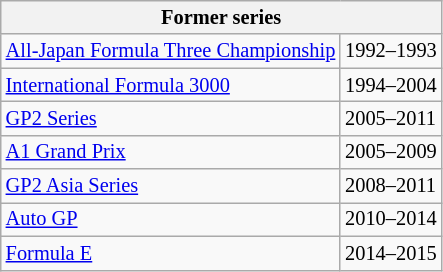<table class="wikitable" border="1" style="font-size:85%;">
<tr>
<th colspan=2>Former series</th>
</tr>
<tr>
<td><a href='#'>All-Japan Formula Three Championship</a></td>
<td>1992–1993</td>
</tr>
<tr>
<td><a href='#'>International Formula 3000</a></td>
<td>1994–2004</td>
</tr>
<tr>
<td><a href='#'>GP2 Series</a></td>
<td>2005–2011</td>
</tr>
<tr>
<td><a href='#'>A1 Grand Prix</a></td>
<td>2005–2009</td>
</tr>
<tr>
<td><a href='#'>GP2 Asia Series</a></td>
<td>2008–2011</td>
</tr>
<tr>
<td><a href='#'>Auto GP</a></td>
<td>2010–2014</td>
</tr>
<tr>
<td><a href='#'>Formula E</a></td>
<td>2014–2015</td>
</tr>
</table>
